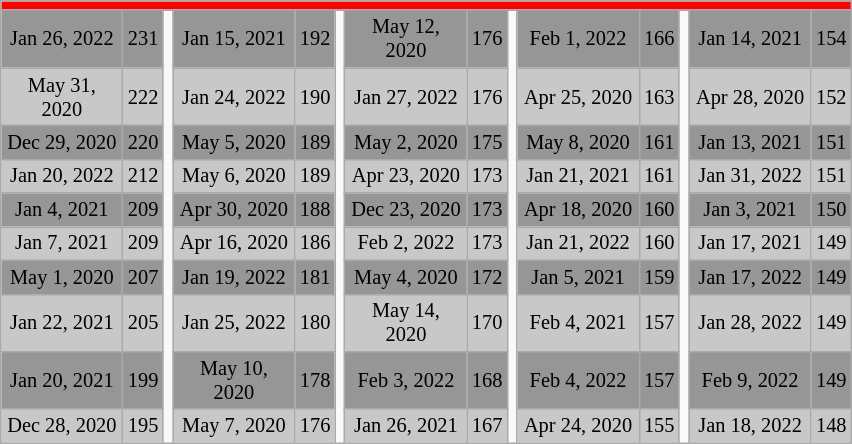<table class="wikitable" style="text-align:center; text:#FFFFFF; font-size:85%">
<tr>
<th colspan=20 style="background:#FF0000"></th>
</tr>
<tr>
<td style="background:#969696" width="75">Jan 26, 2022</td>
<td style="background:#969696" width="20">231</td>
<td rowspan="11"></td>
<td style="background:#969696" width=75>Jan 15, 2021</td>
<td style="background:#969696" width="20">192</td>
<td rowspan="11"></td>
<td style="background:#969696" width=75>May 12, 2020</td>
<td style="background:#969696" width="20">176</td>
<td rowspan="11"></td>
<td style="background:#969696" width=75>Feb 1, 2022</td>
<td style="background:#969696" width="20">166</td>
<td rowspan="11"></td>
<td style="background:#969696" width=75>Jan 14, 2021</td>
<td style="background:#969696" width="20">154</td>
</tr>
<tr>
<td style="background:#C8C8C8" width="75">May 31, 2020</td>
<td style="background:#C8C8C8" width="20">222</td>
<td style="background:#C8C8C8" width="75">Jan 24, 2022</td>
<td style="background:#C8C8C8" width="20">190</td>
<td style="background:#C8C8C8" width="75">Jan 27, 2022</td>
<td style="background:#C8C8C8" width="20">176</td>
<td style="background:#C8C8C8" width="75">Apr 25, 2020</td>
<td style="background:#C8C8C8" width="20">163</td>
<td style="background:#C8C8C8" width="75">Apr 28, 2020</td>
<td style="background:#C8C8C8" width="20">152</td>
</tr>
<tr>
<td style="background:#969696" width="75">Dec 29, 2020</td>
<td style="background:#969696" width="20">220</td>
<td style="background:#969696" width="75">May 5, 2020</td>
<td style="background:#969696" width="20">189</td>
<td style="background:#969696" width="75">May 2, 2020</td>
<td style="background:#969696" width="20">175</td>
<td style="background:#969696" width="75">May 8, 2020</td>
<td style="background:#969696" width="20">161</td>
<td style="background:#969696" width="75">Jan 13, 2021</td>
<td style="background:#969696" width="20">151</td>
</tr>
<tr>
<td style="background:#C8C8C8" width="75">Jan 20, 2022</td>
<td style="background:#C8C8C8" width="20">212</td>
<td style="background:#C8C8C8" width="75">May 6, 2020</td>
<td style="background:#C8C8C8" width="20">189</td>
<td style="background:#C8C8C8" width="75">Apr 23, 2020</td>
<td style="background:#C8C8C8" width="20">173</td>
<td style="background:#C8C8C8" width="75">Jan 21, 2021</td>
<td style="background:#C8C8C8" width="20">161</td>
<td style="background:#C8C8C8" width="75">Jan 31, 2022</td>
<td style="background:#C8C8C8" width="20">151</td>
</tr>
<tr>
<td style="background:#969696" width="75">Jan 4, 2021</td>
<td style="background:#969696" width="20">209</td>
<td style="background:#969696" width="75">Apr 30, 2020</td>
<td style="background:#969696" width="20">188</td>
<td style="background:#969696" width="75">Dec 23, 2020</td>
<td style="background:#969696" width="20">173</td>
<td style="background:#969696" width="75">Apr 18, 2020</td>
<td style="background:#969696" width="20">160</td>
<td style="background:#969696" width="75">Jan 3, 2021</td>
<td style="background:#969696" width="20">150</td>
</tr>
<tr>
<td style="background:#C8C8C8" width="75">Jan 7, 2021</td>
<td style="background:#C8C8C8" width="20">209</td>
<td style="background:#C8C8C8" width="75">Apr 16, 2020</td>
<td style="background:#C8C8C8" width="20">186</td>
<td style="background:#C8C8C8" width="75">Feb 2, 2022</td>
<td style="background:#C8C8C8" width="20">173</td>
<td style="background:#C8C8C8" width="75">Jan 21, 2022</td>
<td style="background:#C8C8C8" width="20">160</td>
<td style="background:#C8C8C8" width="75">Jan 17, 2021</td>
<td style="background:#C8C8C8" width="20">149</td>
</tr>
<tr>
<td style="background:#969696" width="75">May 1, 2020</td>
<td style="background:#969696" width="20">207</td>
<td style="background:#969696" width="75">Jan 19, 2022</td>
<td style="background:#969696" width="20">181</td>
<td style="background:#969696" width="75">May 4, 2020</td>
<td style="background:#969696" width="20">172</td>
<td style="background:#969696" width="75">Jan 5, 2021</td>
<td style="background:#969696" width="20">159</td>
<td style="background:#969696" width="75">Jan 17, 2022</td>
<td style="background:#969696" width="20">149</td>
</tr>
<tr>
<td style="background:#C8C8C8" width="75">Jan 22, 2021</td>
<td style="background:#C8C8C8" width="20">205</td>
<td style="background:#C8C8C8" width="75">Jan 25, 2022</td>
<td style="background:#C8C8C8" width="20">180</td>
<td style="background:#C8C8C8" width="75">May 14, 2020</td>
<td style="background:#C8C8C8" width="20">170</td>
<td style="background:#C8C8C8" width="75">Feb 4, 2021</td>
<td style="background:#C8C8C8" width="20">157</td>
<td style="background:#C8C8C8" width="75">Jan 28, 2022</td>
<td style="background:#C8C8C8" width="20">149</td>
</tr>
<tr>
<td style="background:#969696" width="75">Jan 20, 2021</td>
<td style="background:#969696" width="20">199</td>
<td style="background:#969696" width="75">May 10, 2020</td>
<td style="background:#969696" width="20">178</td>
<td style="background:#969696" width="75">Feb 3, 2022</td>
<td style="background:#969696" width="20">168</td>
<td style="background:#969696" width="75">Feb 4, 2022</td>
<td style="background:#969696" width="20">157</td>
<td style="background:#969696" width="75">Feb 9, 2022</td>
<td style="background:#969696" width="20">149</td>
</tr>
<tr>
<td style="background:#C8C8C8" width="75">Dec 28, 2020</td>
<td style="background:#C8C8C8" width="20">195</td>
<td style="background:#C8C8C8" width="75">May 7, 2020</td>
<td style="background:#C8C8C8" width="20">176</td>
<td style="background:#C8C8C8" width="75">Jan 26, 2021</td>
<td style="background:#C8C8C8" width="20">167</td>
<td style="background:#C8C8C8" width="75">Apr 24, 2020</td>
<td style="background:#C8C8C8" width="20">155</td>
<td style="background:#C8C8C8" width="75">Jan 18, 2022</td>
<td style="background:#C8C8C8" width="20">148</td>
</tr>
</table>
